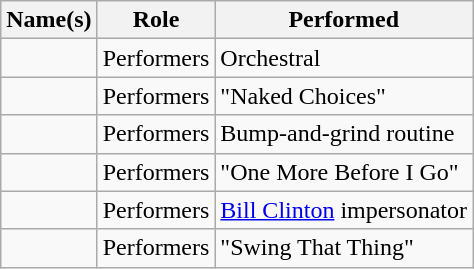<table class="wikitable sortable">
<tr>
<th>Name(s)</th>
<th>Role</th>
<th>Performed</th>
</tr>
<tr>
<td></td>
<td>Performers</td>
<td>Orchestral</td>
</tr>
<tr>
<td></td>
<td>Performers</td>
<td>"Naked Choices"</td>
</tr>
<tr>
<td></td>
<td>Performers</td>
<td>Bump-and-grind routine</td>
</tr>
<tr>
<td></td>
<td>Performers</td>
<td>"One More Before I Go"</td>
</tr>
<tr>
<td></td>
<td>Performers</td>
<td><a href='#'>Bill Clinton</a> impersonator</td>
</tr>
<tr>
<td></td>
<td>Performers</td>
<td>"Swing That Thing"</td>
</tr>
</table>
